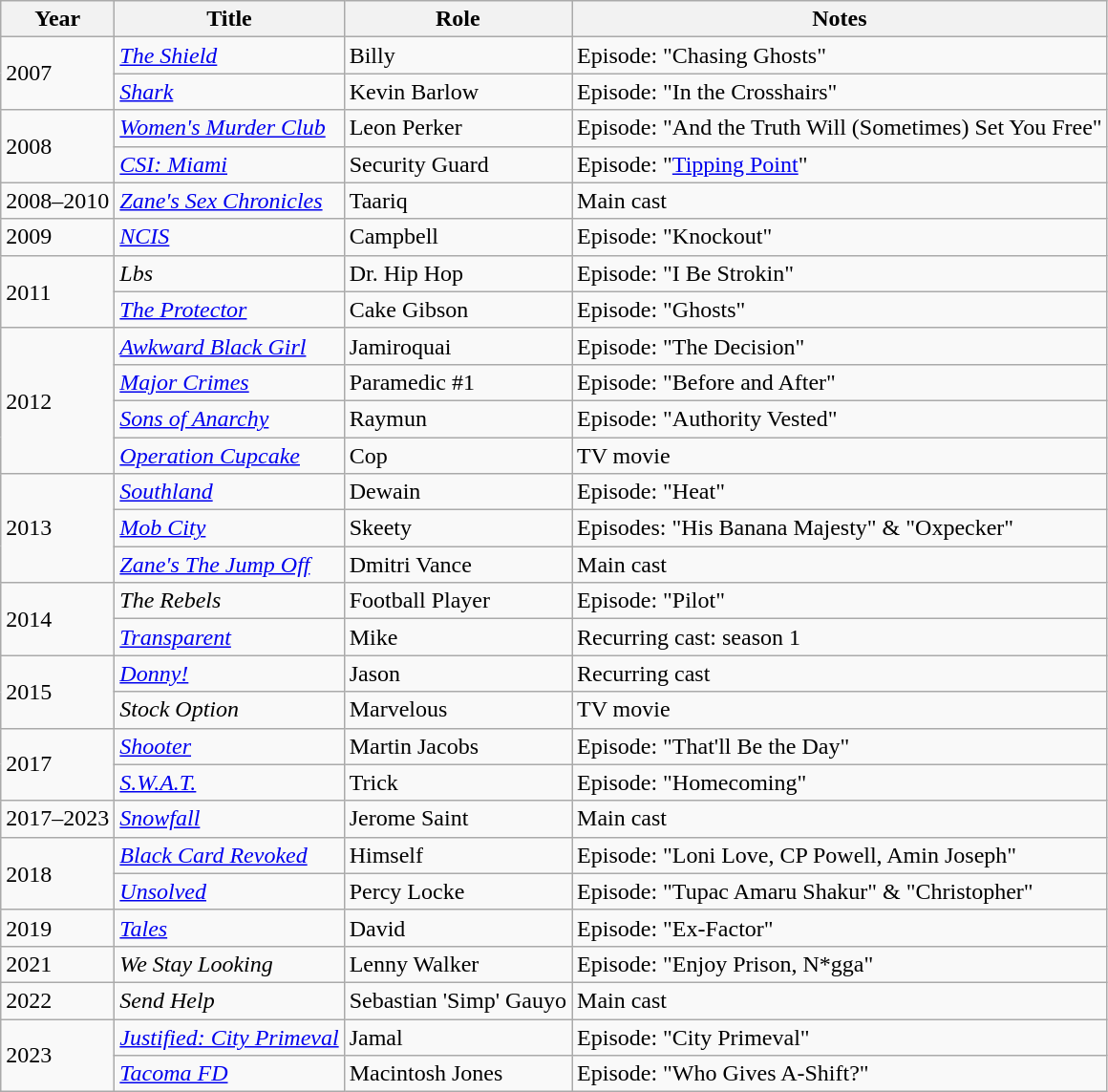<table class="wikitable sortable">
<tr>
<th>Year</th>
<th>Title</th>
<th>Role</th>
<th class="unsortable">Notes</th>
</tr>
<tr>
<td rowspan="2">2007</td>
<td><em><a href='#'>The Shield</a></em></td>
<td>Billy</td>
<td>Episode: "Chasing Ghosts"</td>
</tr>
<tr>
<td><em><a href='#'>Shark</a></em></td>
<td>Kevin Barlow</td>
<td>Episode: "In the Crosshairs"</td>
</tr>
<tr>
<td rowspan="2">2008</td>
<td><em><a href='#'>Women's Murder Club</a></em></td>
<td>Leon Perker</td>
<td>Episode: "And the Truth Will (Sometimes) Set You Free"</td>
</tr>
<tr>
<td><em><a href='#'>CSI: Miami</a></em></td>
<td>Security Guard</td>
<td>Episode: "<a href='#'>Tipping Point</a>"</td>
</tr>
<tr>
<td>2008–2010</td>
<td><em><a href='#'>Zane's Sex Chronicles</a></em></td>
<td>Taariq</td>
<td>Main cast</td>
</tr>
<tr>
<td>2009</td>
<td><em><a href='#'>NCIS</a></em></td>
<td>Campbell</td>
<td>Episode: "Knockout"</td>
</tr>
<tr>
<td rowspan="2">2011</td>
<td><em>Lbs</em></td>
<td>Dr. Hip Hop</td>
<td>Episode: "I Be Strokin"</td>
</tr>
<tr>
<td><em><a href='#'>The Protector</a></em></td>
<td>Cake Gibson</td>
<td>Episode: "Ghosts"</td>
</tr>
<tr>
<td rowspan="4">2012</td>
<td><em><a href='#'>Awkward Black Girl</a></em></td>
<td>Jamiroquai</td>
<td>Episode: "The Decision"</td>
</tr>
<tr>
<td><em><a href='#'>Major Crimes</a></em></td>
<td>Paramedic #1</td>
<td>Episode: "Before and After"</td>
</tr>
<tr>
<td><em><a href='#'>Sons of Anarchy</a></em></td>
<td>Raymun</td>
<td>Episode: "Authority Vested"</td>
</tr>
<tr>
<td><em><a href='#'>Operation Cupcake</a></em></td>
<td>Cop</td>
<td>TV movie</td>
</tr>
<tr>
<td rowspan="3">2013</td>
<td><em><a href='#'>Southland</a></em></td>
<td>Dewain</td>
<td>Episode: "Heat"</td>
</tr>
<tr>
<td><em><a href='#'>Mob City</a></em></td>
<td>Skeety</td>
<td>Episodes: "His Banana Majesty" & "Oxpecker"</td>
</tr>
<tr>
<td><em><a href='#'>Zane's The Jump Off</a></em></td>
<td>Dmitri Vance</td>
<td>Main cast</td>
</tr>
<tr>
<td rowspan="2">2014</td>
<td><em>The Rebels</em></td>
<td>Football Player</td>
<td>Episode: "Pilot"</td>
</tr>
<tr>
<td><em><a href='#'>Transparent</a></em></td>
<td>Mike</td>
<td>Recurring cast: season 1</td>
</tr>
<tr>
<td rowspan="2">2015</td>
<td><em><a href='#'>Donny!</a></em></td>
<td>Jason</td>
<td>Recurring cast</td>
</tr>
<tr>
<td><em>Stock Option</em></td>
<td>Marvelous</td>
<td>TV movie</td>
</tr>
<tr>
<td rowspan="2">2017</td>
<td><em><a href='#'>Shooter</a></em></td>
<td>Martin Jacobs</td>
<td>Episode: "That'll Be the Day"</td>
</tr>
<tr>
<td><em><a href='#'>S.W.A.T.</a></em></td>
<td>Trick</td>
<td>Episode: "Homecoming"</td>
</tr>
<tr>
<td>2017–2023</td>
<td><em><a href='#'>Snowfall</a></em></td>
<td>Jerome Saint</td>
<td>Main cast</td>
</tr>
<tr>
<td rowspan="2">2018</td>
<td><em><a href='#'>Black Card Revoked</a></em></td>
<td>Himself</td>
<td>Episode: "Loni Love, CP Powell, Amin Joseph"</td>
</tr>
<tr>
<td><em><a href='#'>Unsolved</a></em></td>
<td>Percy Locke</td>
<td>Episode: "Tupac Amaru Shakur" & "Christopher"</td>
</tr>
<tr>
<td>2019</td>
<td><em><a href='#'>Tales</a></em></td>
<td>David</td>
<td>Episode: "Ex-Factor"</td>
</tr>
<tr>
<td>2021</td>
<td><em>We Stay Looking</em></td>
<td>Lenny Walker</td>
<td>Episode: "Enjoy Prison, N*gga"</td>
</tr>
<tr>
<td>2022</td>
<td><em>Send Help</em></td>
<td>Sebastian 'Simp' Gauyo</td>
<td>Main cast</td>
</tr>
<tr>
<td rowspan="2">2023</td>
<td><em><a href='#'>Justified: City Primeval</a></em></td>
<td>Jamal</td>
<td>Episode: "City Primeval"</td>
</tr>
<tr>
<td><em><a href='#'>Tacoma FD</a></em></td>
<td>Macintosh Jones</td>
<td>Episode: "Who Gives A-Shift?"</td>
</tr>
</table>
